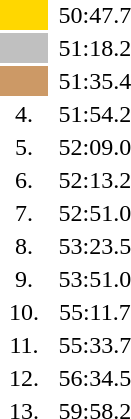<table style="text-align:center">
<tr>
<td width=30 style="background:gold;"></td>
<td align=left></td>
<td>50:47.7</td>
</tr>
<tr>
<td style="background:silver;"></td>
<td align=left></td>
<td>51:18.2</td>
</tr>
<tr>
<td style="background:#cc9966;"></td>
<td align=left></td>
<td>51:35.4</td>
</tr>
<tr>
<td>4.</td>
<td align=left></td>
<td>51:54.2</td>
</tr>
<tr>
<td>5.</td>
<td align=left></td>
<td>52:09.0</td>
</tr>
<tr>
<td>6.</td>
<td align=left></td>
<td>52:13.2</td>
</tr>
<tr>
<td>7.</td>
<td align=left></td>
<td>52:51.0</td>
</tr>
<tr>
<td>8.</td>
<td align=left></td>
<td>53:23.5</td>
</tr>
<tr>
<td>9.</td>
<td align=left></td>
<td>53:51.0</td>
</tr>
<tr>
<td>10.</td>
<td align=left></td>
<td>55:11.7</td>
</tr>
<tr>
<td>11.</td>
<td align=left></td>
<td>55:33.7</td>
</tr>
<tr>
<td>12.</td>
<td align=left></td>
<td>56:34.5</td>
</tr>
<tr>
<td>13.</td>
<td align=left></td>
<td>59:58.2</td>
</tr>
</table>
